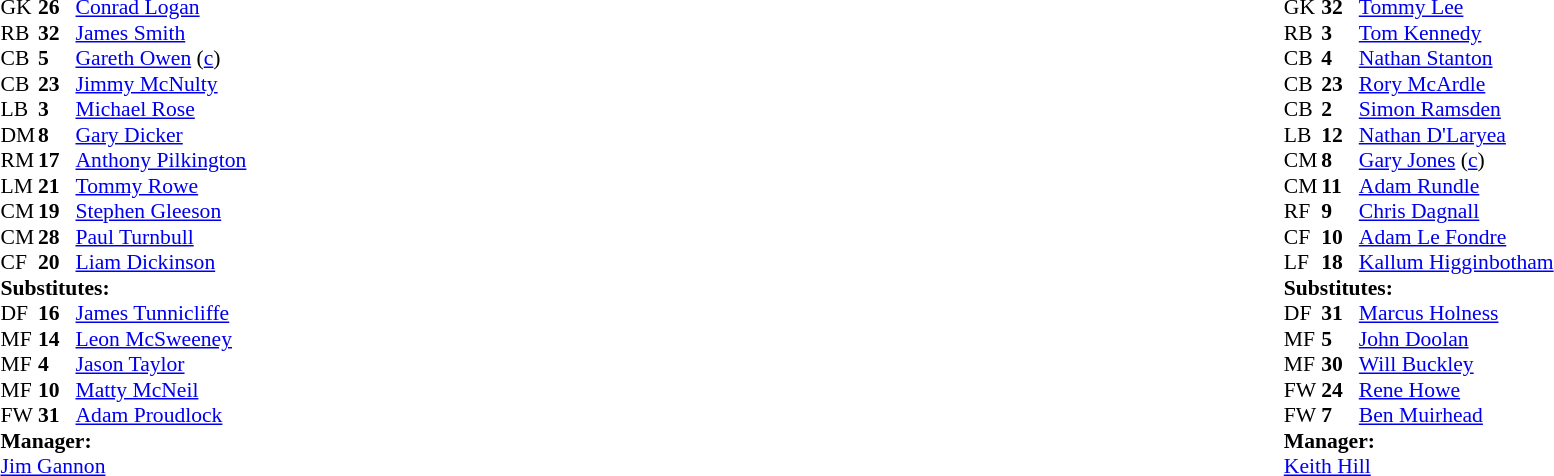<table style="width:100%;">
<tr>
<td style="vertical-align:top; width:50%;"><br><table style="font-size: 90%" cellspacing="0" cellpadding="0">
<tr>
<td colspan="4"></td>
</tr>
<tr>
<th width=25></th>
<th width=25></th>
</tr>
<tr>
<td>GK</td>
<td><strong>26</strong></td>
<td><a href='#'>Conrad Logan</a> </td>
</tr>
<tr>
<td>RB</td>
<td><strong>32</strong></td>
<td><a href='#'>James Smith</a></td>
</tr>
<tr>
<td>CB</td>
<td><strong>5</strong></td>
<td><a href='#'>Gareth Owen</a> (<a href='#'>c</a>)</td>
</tr>
<tr>
<td>CB</td>
<td><strong>23</strong></td>
<td><a href='#'>Jimmy McNulty</a></td>
</tr>
<tr>
<td>LB</td>
<td><strong>3</strong></td>
<td><a href='#'>Michael Rose</a></td>
</tr>
<tr>
<td>DM</td>
<td><strong>8</strong></td>
<td><a href='#'>Gary Dicker</a></td>
</tr>
<tr>
<td>RM</td>
<td><strong>17</strong></td>
<td><a href='#'>Anthony Pilkington</a></td>
</tr>
<tr>
<td>LM</td>
<td><strong>21</strong></td>
<td><a href='#'>Tommy Rowe</a></td>
</tr>
<tr>
<td>CM</td>
<td><strong>19</strong></td>
<td><a href='#'>Stephen Gleeson</a></td>
<td></td>
<td></td>
</tr>
<tr>
<td>CM</td>
<td><strong>28</strong></td>
<td><a href='#'>Paul Turnbull</a></td>
</tr>
<tr>
<td>CF</td>
<td><strong>20</strong></td>
<td><a href='#'>Liam Dickinson</a></td>
<td></td>
<td></td>
</tr>
<tr>
<td colspan=3><strong>Substitutes:</strong></td>
</tr>
<tr>
<td>DF</td>
<td><strong>16</strong></td>
<td><a href='#'>James Tunnicliffe</a></td>
</tr>
<tr>
<td>MF</td>
<td><strong>14</strong></td>
<td><a href='#'>Leon McSweeney</a></td>
<td></td>
<td> </td>
</tr>
<tr>
<td>MF</td>
<td><strong>4</strong></td>
<td><a href='#'>Jason Taylor</a></td>
</tr>
<tr>
<td>MF</td>
<td><strong>10</strong></td>
<td><a href='#'>Matty McNeil</a></td>
<td></td>
<td></td>
</tr>
<tr>
<td>FW</td>
<td><strong>31</strong></td>
<td><a href='#'>Adam Proudlock</a></td>
</tr>
<tr>
<td colspan=3><strong>Manager:</strong></td>
</tr>
<tr>
<td colspan=4><a href='#'>Jim Gannon</a></td>
</tr>
</table>
</td>
<td valign="top"></td>
<td style="vertical-align:top; width:50%;"><br><table cellspacing="0" cellpadding="0" style="font-size:90%; margin:auto;">
<tr>
<td colspan="4"></td>
</tr>
<tr>
<th width=25></th>
<th width=25></th>
</tr>
<tr>
<td>GK</td>
<td><strong>32</strong></td>
<td><a href='#'>Tommy Lee</a></td>
</tr>
<tr>
<td>RB</td>
<td><strong>3</strong></td>
<td><a href='#'>Tom Kennedy</a></td>
</tr>
<tr>
<td>CB</td>
<td><strong>4</strong></td>
<td><a href='#'>Nathan Stanton</a></td>
<td></td>
</tr>
<tr>
<td>CB</td>
<td><strong>23</strong></td>
<td><a href='#'>Rory McArdle</a></td>
<td></td>
</tr>
<tr>
<td>CB</td>
<td><strong>2</strong></td>
<td><a href='#'>Simon Ramsden</a></td>
</tr>
<tr>
<td>LB</td>
<td><strong>12</strong></td>
<td><a href='#'>Nathan D'Laryea</a> </td>
</tr>
<tr>
<td>CM</td>
<td><strong>8</strong></td>
<td><a href='#'>Gary Jones</a> (<a href='#'>c</a>)</td>
</tr>
<tr>
<td>CM</td>
<td><strong>11</strong></td>
<td><a href='#'>Adam Rundle</a></td>
</tr>
<tr>
<td>RF</td>
<td><strong>9</strong></td>
<td><a href='#'>Chris Dagnall</a></td>
</tr>
<tr>
<td>CF</td>
<td><strong>10</strong></td>
<td><a href='#'>Adam Le Fondre</a></td>
<td></td>
<td></td>
</tr>
<tr>
<td>LF</td>
<td><strong>18</strong></td>
<td><a href='#'>Kallum Higginbotham</a></td>
<td></td>
<td></td>
</tr>
<tr>
<td colspan=3><strong>Substitutes:</strong></td>
</tr>
<tr>
<td>DF</td>
<td><strong>31</strong></td>
<td><a href='#'>Marcus Holness</a></td>
</tr>
<tr>
<td>MF</td>
<td><strong>5</strong></td>
<td><a href='#'>John Doolan</a></td>
</tr>
<tr>
<td>MF</td>
<td><strong>30</strong></td>
<td><a href='#'>Will Buckley</a></td>
<td></td>
<td></td>
</tr>
<tr>
<td>FW</td>
<td><strong>24</strong></td>
<td><a href='#'>Rene Howe</a></td>
<td></td>
<td></td>
</tr>
<tr>
<td>FW</td>
<td><strong>7</strong></td>
<td><a href='#'>Ben Muirhead</a></td>
<td></td>
<td></td>
</tr>
<tr>
<td colspan=3><strong>Manager:</strong></td>
</tr>
<tr>
<td colspan=4><a href='#'>Keith Hill</a></td>
</tr>
</table>
</td>
</tr>
</table>
